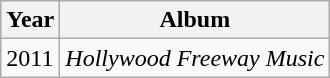<table class="wikitable">
<tr>
<th>Year</th>
<th>Album</th>
</tr>
<tr>
<td>2011</td>
<td><em>Hollywood Freeway Music</em></td>
</tr>
</table>
